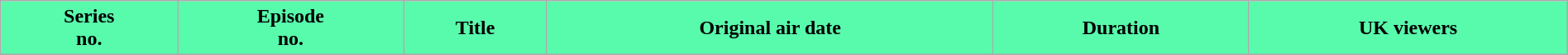<table class="wikitable plainrowheaders" style="width:100%; background:#fff;">
<tr>
<th style="background:#58FAAC;">Series<br>no.</th>
<th style="background:#58FAAC;">Episode<br>no.</th>
<th style="background:#58FAAC;">Title</th>
<th style="background:#58FAAC;">Original air date</th>
<th style="background:#58FAAC;">Duration</th>
<th style="background:#58FAAC;">UK viewers<br>








</th>
</tr>
</table>
